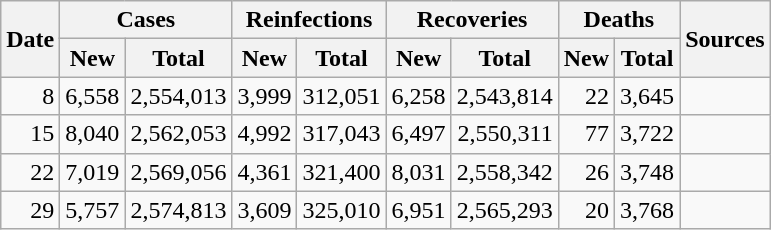<table class="wikitable sortable mw-collapsible mw-collapsed sticky-header-multi sort-under" style="text-align:right;">
<tr>
<th rowspan=2>Date</th>
<th colspan=2>Cases</th>
<th colspan=2>Reinfections</th>
<th colspan=2>Recoveries</th>
<th colspan=2>Deaths</th>
<th rowspan=2 class="unsortable">Sources</th>
</tr>
<tr>
<th>New</th>
<th>Total</th>
<th>New</th>
<th>Total</th>
<th>New</th>
<th>Total</th>
<th>New</th>
<th>Total</th>
</tr>
<tr>
<td>8</td>
<td>6,558</td>
<td>2,554,013</td>
<td>3,999</td>
<td>312,051</td>
<td>6,258</td>
<td>2,543,814</td>
<td>22</td>
<td>3,645</td>
<td></td>
</tr>
<tr>
<td>15</td>
<td>8,040</td>
<td>2,562,053</td>
<td>4,992</td>
<td>317,043</td>
<td>6,497</td>
<td>2,550,311</td>
<td>77</td>
<td>3,722</td>
<td></td>
</tr>
<tr>
<td>22</td>
<td>7,019</td>
<td>2,569,056</td>
<td>4,361</td>
<td>321,400</td>
<td>8,031</td>
<td>2,558,342</td>
<td>26</td>
<td>3,748</td>
<td></td>
</tr>
<tr>
<td>29</td>
<td>5,757</td>
<td>2,574,813</td>
<td>3,609</td>
<td>325,010</td>
<td>6,951</td>
<td>2,565,293</td>
<td>20</td>
<td>3,768</td>
<td></td>
</tr>
</table>
